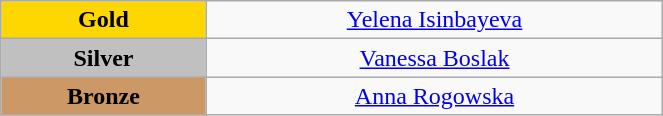<table class="wikitable" style="text-align:center; " width="35%">
<tr>
<td bgcolor="gold"><strong>Gold</strong></td>
<td><a href='#'>Yelena Isinbayeva</a><br>  <small><em></em></small></td>
</tr>
<tr>
<td bgcolor="silver"><strong>Silver</strong></td>
<td><a href='#'>Vanessa Boslak</a><br>  <small><em></em></small></td>
</tr>
<tr>
<td bgcolor="CC9966"><strong>Bronze</strong></td>
<td><a href='#'>Anna Rogowska</a><br>  <small><em></em></small></td>
</tr>
</table>
